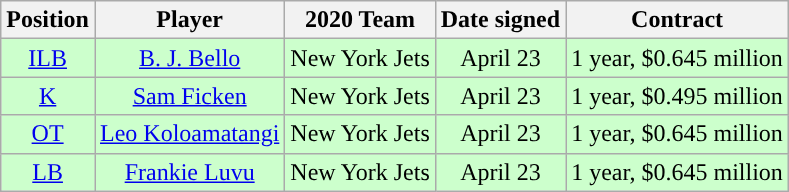<table class="wikitable sortable" style="text-align:center">
<tr>
<th>Position</th>
<th>Player</th>
<th>2020 Team</th>
<th>Date signed</th>
<th>Contract</th>
</tr>
<tr style="background:#cfc;">
<td><a href='#'>ILB</a></td>
<td><a href='#'>B. J. Bello</a></td>
<td>New York Jets</td>
<td>April 23</td>
<td>1 year, $0.645 million</td>
</tr>
<tr style="background:#cfc;">
<td><a href='#'>K</a></td>
<td><a href='#'>Sam Ficken</a></td>
<td>New York Jets</td>
<td>April 23</td>
<td>1 year, $0.495 million</td>
</tr>
<tr style="background:#cfc;">
<td><a href='#'>OT</a></td>
<td><a href='#'>Leo Koloamatangi</a></td>
<td>New York Jets</td>
<td>April 23</td>
<td>1 year, $0.645 million</td>
</tr>
<tr style="background:#cfc;">
<td><a href='#'>LB</a></td>
<td><a href='#'>Frankie Luvu</a></td>
<td>New York Jets</td>
<td>April 23</td>
<td>1 year, $0.645 million</td>
</tr>
</table>
